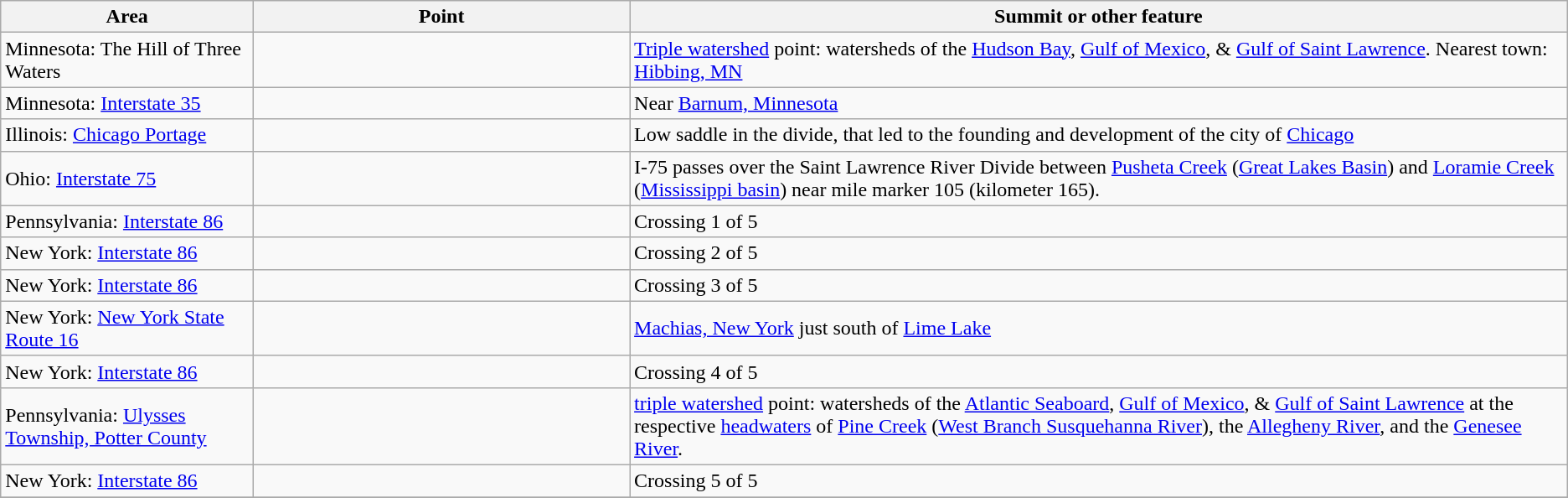<table class="wikitable sortable">
<tr>
<th>Area</th>
<th width=24%>Point</th>
<th>Summit or other feature</th>
</tr>
<tr>
<td>Minnesota: The Hill of Three Waters</td>
<td style="font-size:smaller"><br></td>
<td><a href='#'>Triple watershed</a> point: watersheds of the <a href='#'>Hudson Bay</a>, <a href='#'>Gulf of Mexico</a>, & <a href='#'>Gulf of Saint Lawrence</a>. Nearest town: <a href='#'>Hibbing, MN</a></td>
</tr>
<tr>
<td>Minnesota: <a href='#'>Interstate 35</a></td>
<td style="font-size:smaller"><br></td>
<td>Near <a href='#'>Barnum, Minnesota</a></td>
</tr>
<tr>
<td>Illinois: <a href='#'>Chicago Portage</a></td>
<td style="font-size:smaller"><br></td>
<td>Low saddle in the divide, that led to the founding and development of the city of <a href='#'>Chicago</a></td>
</tr>
<tr>
<td>Ohio: <a href='#'>Interstate 75</a></td>
<td style="font-size:smaller"><br></td>
<td>I-75 passes over the Saint Lawrence River Divide between <a href='#'>Pusheta Creek</a> (<a href='#'>Great Lakes Basin</a>) and <a href='#'>Loramie Creek</a> (<a href='#'>Mississippi basin</a>) near mile marker 105 (kilometer 165).</td>
</tr>
<tr>
<td>Pennsylvania: <a href='#'>Interstate 86</a></td>
<td style="font-size:smaller"><br></td>
<td>Crossing 1 of 5</td>
</tr>
<tr>
<td>New York: <a href='#'>Interstate 86</a></td>
<td style="font-size:smaller"><br></td>
<td>Crossing 2 of 5</td>
</tr>
<tr>
<td>New York: <a href='#'>Interstate 86</a></td>
<td style="font-size:smaller"><br></td>
<td>Crossing 3 of 5</td>
</tr>
<tr>
<td>New York: <a href='#'>New York State Route 16</a></td>
<td style="font-size:smaller"><br></td>
<td><a href='#'>Machias, New York</a> just south of <a href='#'>Lime Lake</a></td>
</tr>
<tr>
<td>New York: <a href='#'>Interstate 86</a></td>
<td style="font-size:smaller"><br></td>
<td>Crossing 4 of 5</td>
</tr>
<tr>
<td>Pennsylvania: <a href='#'>Ulysses Township, Potter County</a></td>
<td style="font-size:smaller"><br></td>
<td><a href='#'>triple watershed</a> point: watersheds of the <a href='#'>Atlantic Seaboard</a>, <a href='#'>Gulf of Mexico</a>, & <a href='#'>Gulf of Saint Lawrence</a> at the respective <a href='#'>headwaters</a> of <a href='#'>Pine Creek</a> (<a href='#'>West Branch Susquehanna River</a>), the <a href='#'>Allegheny River</a>, and the <a href='#'>Genesee River</a>.</td>
</tr>
<tr>
<td>New York: <a href='#'>Interstate 86</a></td>
<td style="font-size:smaller"><br></td>
<td>Crossing 5 of 5</td>
</tr>
<tr>
</tr>
</table>
